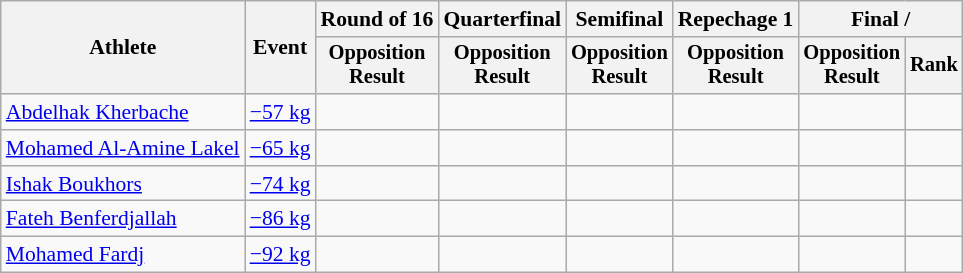<table class="wikitable" style="font-size:90%">
<tr>
<th rowspan="2">Athlete</th>
<th rowspan="2">Event</th>
<th>Round of 16</th>
<th>Quarterfinal</th>
<th>Semifinal</th>
<th>Repechage 1</th>
<th colspan=2>Final / </th>
</tr>
<tr style="font-size: 95%">
<th>Opposition<br>Result</th>
<th>Opposition<br>Result</th>
<th>Opposition<br>Result</th>
<th>Opposition<br>Result</th>
<th>Opposition<br>Result</th>
<th>Rank</th>
</tr>
<tr align=center>
<td align=left><a href='#'>Abdelhak Kherbache</a></td>
<td align=left><a href='#'>−57 kg</a></td>
<td></td>
<td></td>
<td></td>
<td></td>
<td></td>
<td></td>
</tr>
<tr align=center>
<td align=left><a href='#'>Mohamed Al-Amine Lakel</a></td>
<td align=left><a href='#'>−65 kg</a></td>
<td></td>
<td></td>
<td></td>
<td></td>
<td></td>
<td></td>
</tr>
<tr align=center>
<td align=left><a href='#'>Ishak Boukhors</a></td>
<td align=left><a href='#'>−74 kg</a></td>
<td></td>
<td></td>
<td></td>
<td></td>
<td></td>
<td></td>
</tr>
<tr align=center>
<td align=left><a href='#'>Fateh Benferdjallah</a></td>
<td align=left><a href='#'>−86 kg</a></td>
<td></td>
<td></td>
<td></td>
<td></td>
<td></td>
<td></td>
</tr>
<tr align=center>
<td align=left><a href='#'>Mohamed Fardj</a></td>
<td align=left><a href='#'>−92 kg</a></td>
<td></td>
<td></td>
<td></td>
<td></td>
<td></td>
<td></td>
</tr>
</table>
